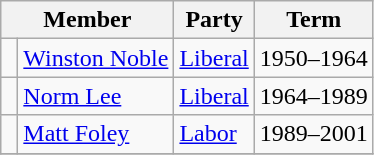<table class="wikitable">
<tr>
<th colspan="2">Member</th>
<th>Party</th>
<th>Term</th>
</tr>
<tr>
<td> </td>
<td><a href='#'>Winston Noble</a></td>
<td><a href='#'>Liberal</a></td>
<td>1950–1964</td>
</tr>
<tr>
<td> </td>
<td><a href='#'>Norm Lee</a></td>
<td><a href='#'>Liberal</a></td>
<td>1964–1989</td>
</tr>
<tr>
<td> </td>
<td><a href='#'>Matt Foley</a></td>
<td><a href='#'>Labor</a></td>
<td>1989–2001</td>
</tr>
<tr>
</tr>
</table>
